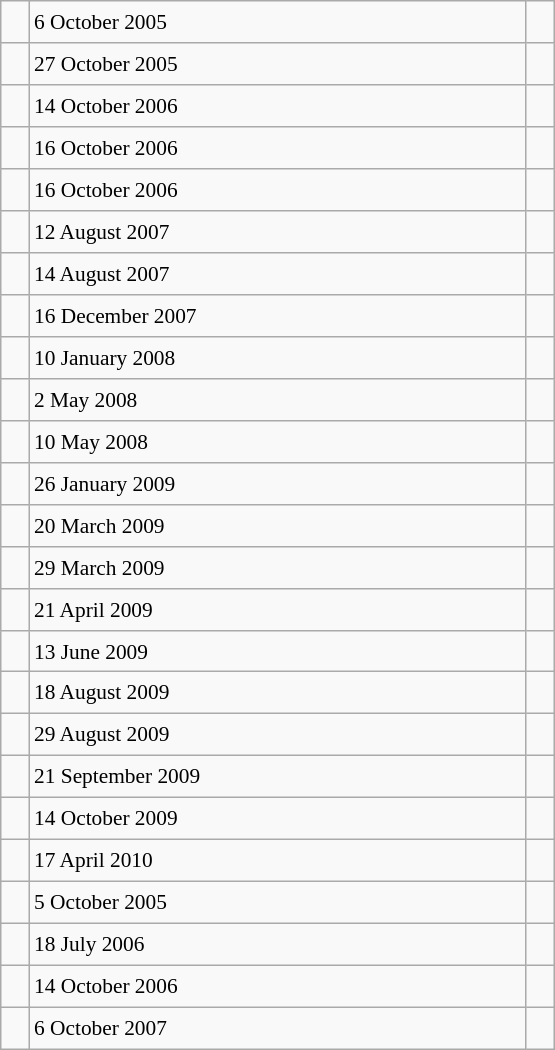<table class="wikitable" style="font-size: 89%; float: left; width: 26em; margin-right: 1em; height: 700px">
<tr>
<td></td>
<td>6 October 2005</td>
<td><small></small></td>
</tr>
<tr>
<td></td>
<td>27 October 2005</td>
<td><small></small></td>
</tr>
<tr>
<td></td>
<td>14 October 2006</td>
<td><small></small></td>
</tr>
<tr>
<td></td>
<td>16 October 2006</td>
<td><small></small></td>
</tr>
<tr>
<td></td>
<td>16 October 2006</td>
<td><small></small></td>
</tr>
<tr>
<td></td>
<td>12 August 2007</td>
<td><small></small></td>
</tr>
<tr>
<td></td>
<td>14 August 2007</td>
<td><small></small></td>
</tr>
<tr>
<td></td>
<td>16 December 2007</td>
<td><small></small></td>
</tr>
<tr>
<td></td>
<td>10 January 2008</td>
<td><small></small></td>
</tr>
<tr>
<td></td>
<td>2 May 2008</td>
<td><small></small></td>
</tr>
<tr>
<td></td>
<td>10 May 2008</td>
<td><small></small></td>
</tr>
<tr>
<td></td>
<td>26 January 2009</td>
<td><small></small></td>
</tr>
<tr>
<td></td>
<td>20 March 2009</td>
<td><small></small></td>
</tr>
<tr>
<td></td>
<td>29 March 2009</td>
<td><small></small></td>
</tr>
<tr>
<td></td>
<td>21 April 2009</td>
<td><small></small></td>
</tr>
<tr>
<td></td>
<td>13 June 2009</td>
<td><small></small></td>
</tr>
<tr>
<td></td>
<td>18 August 2009</td>
<td><small></small></td>
</tr>
<tr>
<td></td>
<td>29 August 2009</td>
<td><small></small></td>
</tr>
<tr>
<td></td>
<td>21 September 2009</td>
<td><small></small></td>
</tr>
<tr>
<td></td>
<td>14 October 2009</td>
<td><small></small></td>
</tr>
<tr>
<td></td>
<td>17 April 2010</td>
<td><small></small></td>
</tr>
<tr>
<td></td>
<td>5 October 2005</td>
<td><small></small></td>
</tr>
<tr>
<td></td>
<td>18 July 2006</td>
<td><small></small></td>
</tr>
<tr>
<td></td>
<td>14 October 2006</td>
<td><small></small></td>
</tr>
<tr>
<td></td>
<td>6 October 2007</td>
<td><small></small></td>
</tr>
</table>
